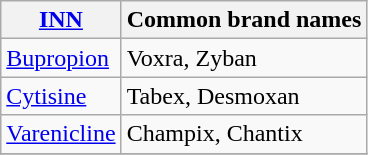<table class="wikitable">
<tr>
<th><a href='#'>INN</a></th>
<th>Common brand names</th>
</tr>
<tr>
<td><a href='#'>Bupropion</a></td>
<td>Voxra, Zyban</td>
</tr>
<tr>
<td><a href='#'>Cytisine</a></td>
<td>Tabex, Desmoxan</td>
</tr>
<tr>
<td><a href='#'>Varenicline</a></td>
<td>Champix, Chantix</td>
</tr>
<tr>
</tr>
</table>
